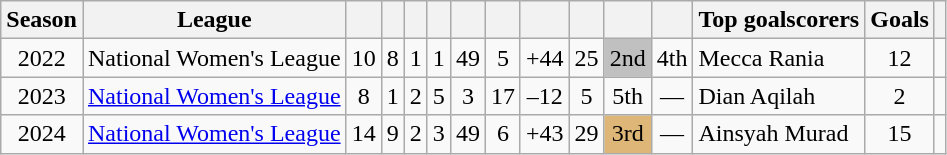<table class="wikitable sortable" style="text-align:center;">
<tr>
<th>Season</th>
<th>League</th>
<th></th>
<th></th>
<th></th>
<th></th>
<th></th>
<th></th>
<th></th>
<th></th>
<th></th>
<th></th>
<th>Top goalscorers</th>
<th>Goals</th>
<th></th>
</tr>
<tr>
<td>2022</td>
<td>National Women's League</td>
<td>10</td>
<td>8</td>
<td>1</td>
<td>1</td>
<td>49</td>
<td>5</td>
<td>+44</td>
<td>25</td>
<td style="background:silver;">2nd</td>
<td>4th</td>
<td align="left"> Mecca Rania</td>
<td>12</td>
<td></td>
</tr>
<tr>
<td>2023</td>
<td><a href='#'>National Women's League</a></td>
<td>8</td>
<td>1</td>
<td>2</td>
<td>5</td>
<td>3</td>
<td>17</td>
<td>–12</td>
<td>5</td>
<td>5th</td>
<td>—</td>
<td align="left"> Dian Aqilah</td>
<td>2</td>
<td></td>
</tr>
<tr>
<td>2024</td>
<td><a href='#'>National Women's League</a></td>
<td>14</td>
<td>9</td>
<td>2</td>
<td>3</td>
<td>49</td>
<td>6</td>
<td>+43</td>
<td>29</td>
<td style="background:#deb678;">3rd</td>
<td>—</td>
<td align="left"> Ainsyah Murad</td>
<td>15</td>
<td></td>
</tr>
</table>
